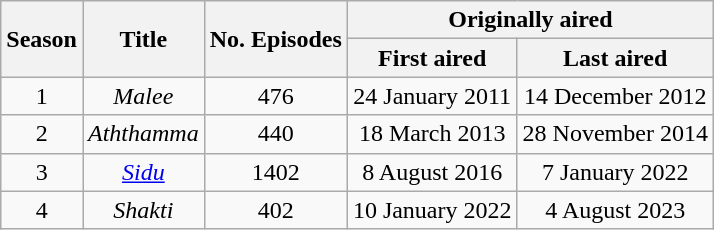<table class="wikitable" style="text-align:center;">
<tr>
<th rowspan="2">Season</th>
<th rowspan="2">Title</th>
<th rowspan="2">No. Episodes</th>
<th colspan="2">Originally aired</th>
</tr>
<tr>
<th>First aired</th>
<th>Last aired</th>
</tr>
<tr>
<td>1</td>
<td><em>Malee</em></td>
<td>476</td>
<td>24 January 2011</td>
<td>14 December 2012</td>
</tr>
<tr>
<td>2</td>
<td><em>Aththamma</em></td>
<td>440</td>
<td>18 March 2013</td>
<td>28 November 2014</td>
</tr>
<tr>
<td>3</td>
<td><em><a href='#'>Sidu</a></em></td>
<td>1402</td>
<td>8 August 2016</td>
<td>7 January 2022</td>
</tr>
<tr>
<td>4</td>
<td><em>Shakti</em></td>
<td>402</td>
<td>10 January 2022</td>
<td>4 August 2023</td>
</tr>
</table>
